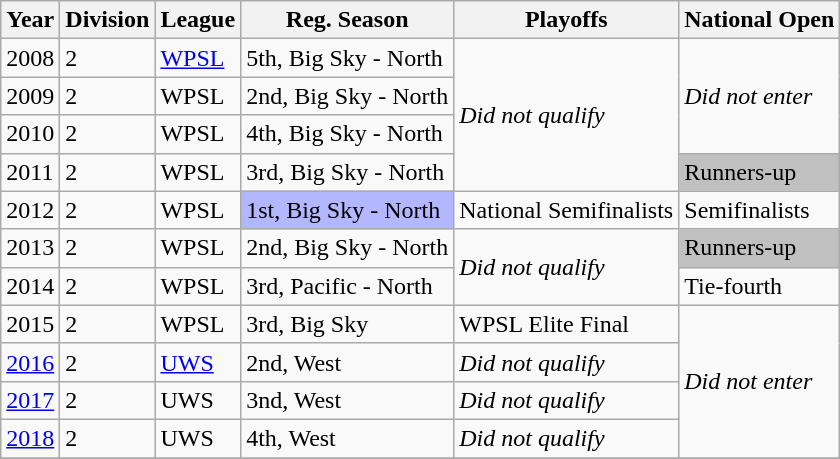<table class="wikitable">
<tr>
<th>Year</th>
<th>Division</th>
<th>League</th>
<th>Reg. Season</th>
<th>Playoffs</th>
<th>National Open</th>
</tr>
<tr>
<td>2008</td>
<td>2</td>
<td><a href='#'>WPSL</a></td>
<td>5th, Big Sky - North</td>
<td rowspan=4><em>Did not qualify</em></td>
<td rowspan=3><em>Did not enter</em></td>
</tr>
<tr>
<td>2009</td>
<td>2</td>
<td>WPSL</td>
<td>2nd, Big Sky - North</td>
</tr>
<tr>
<td>2010</td>
<td>2</td>
<td>WPSL</td>
<td>4th, Big Sky - North</td>
</tr>
<tr>
<td>2011</td>
<td>2</td>
<td>WPSL</td>
<td>3rd, Big Sky - North</td>
<td bgcolor="silver">Runners-up</td>
</tr>
<tr>
<td>2012</td>
<td>2</td>
<td>WPSL</td>
<td bgcolor="#b3b7ff">1st, Big Sky - North</td>
<td>National Semifinalists</td>
<td>Semifinalists</td>
</tr>
<tr>
<td>2013</td>
<td>2</td>
<td>WPSL</td>
<td>2nd, Big Sky - North</td>
<td rowspan=2><em>Did not qualify</em></td>
<td bgcolor="silver">Runners-up</td>
</tr>
<tr>
<td>2014</td>
<td>2</td>
<td>WPSL</td>
<td>3rd, Pacific - North</td>
<td>Tie-fourth</td>
</tr>
<tr>
<td>2015</td>
<td>2</td>
<td>WPSL</td>
<td>3rd, Big Sky</td>
<td>WPSL Elite Final</td>
<td rowspan=4><em>Did not enter</em></td>
</tr>
<tr>
<td><a href='#'>2016</a></td>
<td>2</td>
<td><a href='#'>UWS</a></td>
<td>2nd, West</td>
<td><em>Did not qualify</em></td>
</tr>
<tr>
<td><a href='#'>2017</a></td>
<td>2</td>
<td>UWS</td>
<td>3nd, West</td>
<td><em>Did not qualify</em></td>
</tr>
<tr>
<td><a href='#'>2018</a></td>
<td>2</td>
<td>UWS</td>
<td>4th, West</td>
<td><em>Did not qualify</em></td>
</tr>
<tr>
</tr>
</table>
